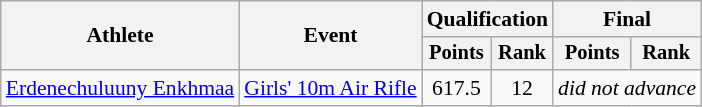<table class="wikitable" style="font-size:90%;">
<tr>
<th rowspan=2>Athlete</th>
<th rowspan=2>Event</th>
<th colspan=2>Qualification</th>
<th colspan=2>Final</th>
</tr>
<tr style="font-size:95%">
<th>Points</th>
<th>Rank</th>
<th>Points</th>
<th>Rank</th>
</tr>
<tr align=center>
<td align=left><a href='#'>Erdenechuluuny Enkhmaa</a></td>
<td align=left><a href='#'>Girls' 10m Air Rifle</a></td>
<td>617.5</td>
<td>12</td>
<td colspan=2><em>did not advance</em></td>
</tr>
</table>
